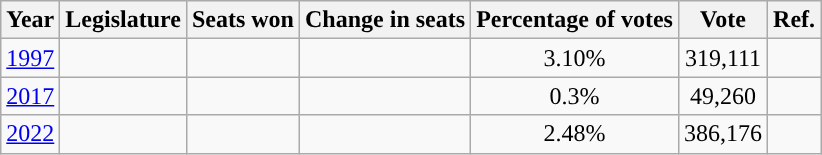<table class="wikitable" style="text-align:center">
<tr>
<th Style="background-color:">Year</th>
<th Style="background-color:">Legislature</th>
<th Style="background-color:">Seats won</th>
<th Style="background-color:">Change in seats</th>
<th Style="background-color:">Percentage of votes</th>
<th Style="background-color:">Vote</th>
<th Style="background-color:">Ref.</th>
</tr>
<tr>
<td><a href='#'>1997</a></td>
<td></td>
<td></td>
<td></td>
<td>3.10%</td>
<td>319,111</td>
<td></td>
</tr>
<tr>
<td><a href='#'>2017</a></td>
<td></td>
<td></td>
<td></td>
<td>0.3%</td>
<td>49,260</td>
<td></td>
</tr>
<tr>
<td><a href='#'>2022</a></td>
<td></td>
<td></td>
<td></td>
<td>2.48%</td>
<td>386,176</td>
<td></td>
</tr>
</table>
